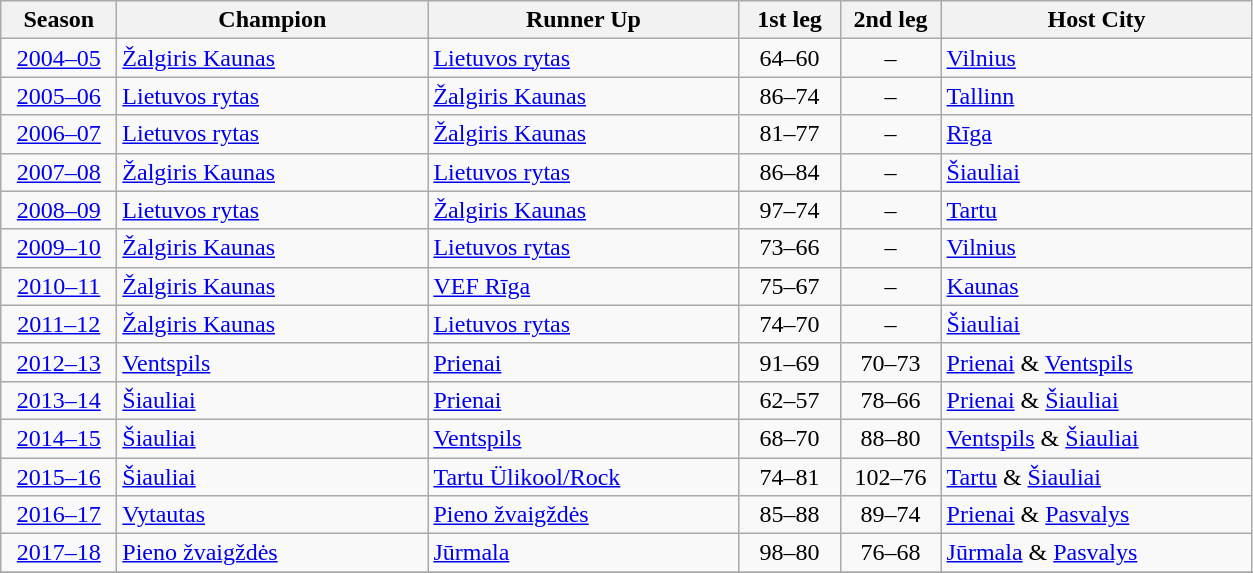<table class="wikitable" style="text-align: left;">
<tr>
<th width=70 align="center">Season</th>
<th width=200>Champion</th>
<th width=200>Runner Up</th>
<th width=60>1st leg</th>
<th width=60>2nd leg</th>
<th width=200>Host City</th>
</tr>
<tr>
<td align="center"><a href='#'>2004–05</a></td>
<td> <a href='#'>Žalgiris Kaunas</a></td>
<td> <a href='#'>Lietuvos rytas</a></td>
<td align="center">64–60</td>
<td align="center">–</td>
<td> <a href='#'>Vilnius</a></td>
</tr>
<tr>
<td align="center"><a href='#'>2005–06</a></td>
<td> <a href='#'>Lietuvos rytas</a></td>
<td> <a href='#'>Žalgiris Kaunas</a></td>
<td align="center">86–74</td>
<td align="center">–</td>
<td> <a href='#'>Tallinn</a></td>
</tr>
<tr>
<td align="center"><a href='#'>2006–07</a></td>
<td> <a href='#'>Lietuvos rytas</a></td>
<td> <a href='#'>Žalgiris Kaunas</a></td>
<td align="center">81–77</td>
<td align="center">–</td>
<td> <a href='#'>Rīga</a></td>
</tr>
<tr>
<td align="center"><a href='#'>2007–08</a></td>
<td> <a href='#'>Žalgiris Kaunas</a></td>
<td> <a href='#'>Lietuvos rytas</a></td>
<td align="center">86–84</td>
<td align="center">–</td>
<td> <a href='#'>Šiauliai</a></td>
</tr>
<tr>
<td align="center"><a href='#'>2008–09</a></td>
<td> <a href='#'>Lietuvos rytas</a></td>
<td> <a href='#'>Žalgiris Kaunas</a></td>
<td align="center">97–74</td>
<td align="center">–</td>
<td> <a href='#'>Tartu</a></td>
</tr>
<tr>
<td align="center"><a href='#'>2009–10</a></td>
<td> <a href='#'>Žalgiris Kaunas</a></td>
<td> <a href='#'>Lietuvos rytas</a></td>
<td align="center">73–66</td>
<td align="center">–</td>
<td> <a href='#'>Vilnius</a></td>
</tr>
<tr>
<td align="center"><a href='#'>2010–11</a></td>
<td> <a href='#'>Žalgiris Kaunas</a></td>
<td> <a href='#'>VEF Rīga</a></td>
<td align="center">75–67</td>
<td align="center">–</td>
<td> <a href='#'>Kaunas</a></td>
</tr>
<tr>
<td align="center"><a href='#'>2011–12</a></td>
<td> <a href='#'>Žalgiris Kaunas</a></td>
<td> <a href='#'>Lietuvos rytas</a></td>
<td align="center">74–70</td>
<td align="center">–</td>
<td> <a href='#'>Šiauliai</a></td>
</tr>
<tr>
<td align="center"><a href='#'>2012–13</a></td>
<td> <a href='#'>Ventspils</a></td>
<td> <a href='#'>Prienai</a></td>
<td align="center">91–69</td>
<td align="center">70–73</td>
<td> <a href='#'>Prienai</a> &  <a href='#'>Ventspils</a></td>
</tr>
<tr>
<td align="center"><a href='#'>2013–14</a></td>
<td> <a href='#'>Šiauliai</a></td>
<td> <a href='#'>Prienai</a></td>
<td align="center">62–57</td>
<td align="center">78–66</td>
<td> <a href='#'>Prienai</a> &  <a href='#'>Šiauliai</a></td>
</tr>
<tr>
<td align="center"><a href='#'>2014–15</a></td>
<td> <a href='#'>Šiauliai</a></td>
<td> <a href='#'>Ventspils</a></td>
<td align="center">68–70</td>
<td align="center">88–80</td>
<td> <a href='#'>Ventspils</a> &  <a href='#'>Šiauliai</a></td>
</tr>
<tr>
<td align="center"><a href='#'>2015–16</a></td>
<td> <a href='#'>Šiauliai</a></td>
<td> <a href='#'>Tartu Ülikool/Rock</a></td>
<td align="center">74–81</td>
<td align="center">102–76</td>
<td> <a href='#'>Tartu</a> &  <a href='#'>Šiauliai</a></td>
</tr>
<tr>
<td align="center"><a href='#'>2016–17</a></td>
<td> <a href='#'>Vytautas</a></td>
<td> <a href='#'>Pieno žvaigždės</a></td>
<td align="center">85–88</td>
<td align="center">89–74</td>
<td> <a href='#'>Prienai</a> &  <a href='#'>Pasvalys</a></td>
</tr>
<tr>
<td align="center"><a href='#'>2017–18</a></td>
<td> <a href='#'>Pieno žvaigždės</a></td>
<td> <a href='#'>Jūrmala</a></td>
<td align="center">98–80</td>
<td align="center">76–68</td>
<td> <a href='#'>Jūrmala</a> &  <a href='#'>Pasvalys</a></td>
</tr>
<tr>
</tr>
</table>
